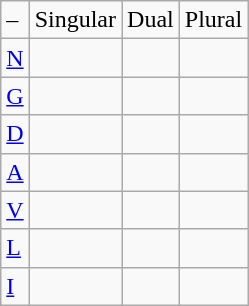<table class="wikitable">
<tr>
<td>–</td>
<td>Singular</td>
<td>Dual</td>
<td>Plural</td>
</tr>
<tr>
<td><a href='#'>N</a></td>
<td><br><em></em></td>
<td><br><em></em></td>
<td><br><em></em></td>
</tr>
<tr>
<td><a href='#'>G</a></td>
<td><br><em></em></td>
<td><br><em></em></td>
<td><br><em></em></td>
</tr>
<tr>
<td><a href='#'>D</a></td>
<td><br><em></em></td>
<td><br><em></em></td>
<td><br><em></em></td>
</tr>
<tr>
<td><a href='#'>A</a></td>
<td><br><em></em></td>
<td><br><em></em></td>
<td><br><em></em></td>
</tr>
<tr>
<td><a href='#'>V</a></td>
<td><br><em></em></td>
<td><br><em></em></td>
<td><br><em></em></td>
</tr>
<tr>
<td><a href='#'>L</a></td>
<td><br><em></em></td>
<td><br><em></em></td>
<td><br><em></em></td>
</tr>
<tr>
<td><a href='#'>I</a></td>
<td><br><em></em></td>
<td><br><em></em></td>
<td><br><em></em></td>
</tr>
</table>
